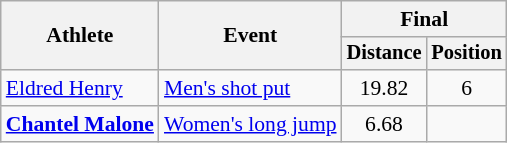<table class=wikitable style="font-size:90%">
<tr>
<th rowspan="2">Athlete</th>
<th rowspan="2">Event</th>
<th colspan="2">Final</th>
</tr>
<tr style="font-size:95%">
<th>Distance</th>
<th>Position</th>
</tr>
<tr align=center>
<td align=left><a href='#'>Eldred Henry</a></td>
<td align=left><a href='#'>Men's shot put</a></td>
<td>19.82</td>
<td>6</td>
</tr>
<tr align=center>
<td align=left><strong><a href='#'>Chantel Malone</a></strong></td>
<td align=left><a href='#'>Women's long jump</a></td>
<td>6.68</td>
<td></td>
</tr>
</table>
